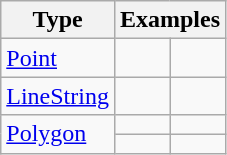<table class="wikitable">
<tr>
<th>Type</th>
<th colspan="2">Examples</th>
</tr>
<tr>
<td><a href='#'>Point</a></td>
<td></td>
<td></td>
</tr>
<tr>
<td><a href='#'>LineString</a></td>
<td></td>
<td></td>
</tr>
<tr>
<td rowspan="2"><a href='#'>Polygon</a></td>
<td></td>
<td></td>
</tr>
<tr>
<td></td>
<td></td>
</tr>
</table>
